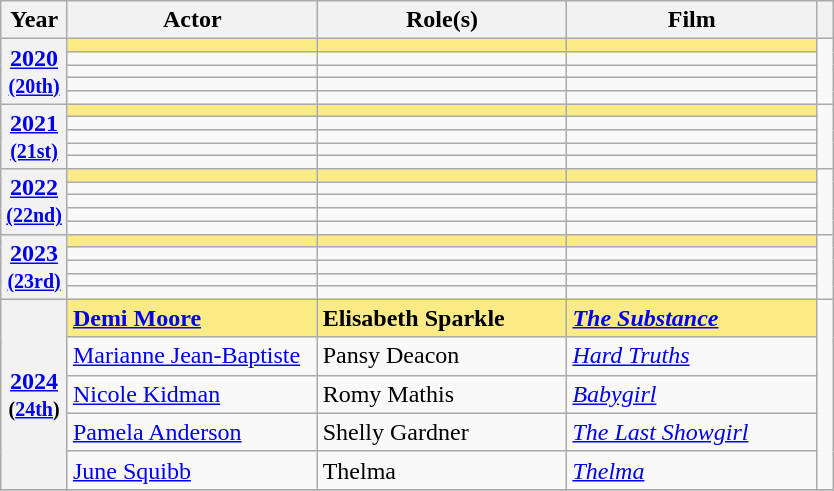<table class="wikitable sortable">
<tr>
<th scope="col" style="width:8%;">Year</th>
<th scope="col" style="width:30%;">Actor</th>
<th scope="col" style="width:30%;">Role(s)</th>
<th scope="col" style="width:30%;">Film</th>
<th scope="col" style="width:2%;" class="unsortable"></th>
</tr>
<tr>
<th scope="row" rowspan=5 style="text-align:center"><a href='#'>2020</a> <br><small><a href='#'>(20th)</a> </small></th>
<td style="background:#FAEB86;"><strong> </strong></td>
<td style="background:#FAEB86;"><strong></strong></td>
<td style="background:#FAEB86;"><strong></strong></td>
<td rowspan=5></td>
</tr>
<tr>
<td></td>
<td></td>
<td></td>
</tr>
<tr>
<td></td>
<td></td>
<td></td>
</tr>
<tr>
<td></td>
<td></td>
<td></td>
</tr>
<tr>
<td></td>
<td></td>
<td></td>
</tr>
<tr>
<th scope="row" rowspan=5 style="text-align:center"><a href='#'>2021</a> <br><small><a href='#'>(21st)</a> </small></th>
<td style="background:#FAEB86;"><strong></strong></td>
<td style="background:#FAEB86;"><strong></strong></td>
<td style="background:#FAEB86;"><strong></strong></td>
<td rowspan=5></td>
</tr>
<tr>
<td></td>
<td></td>
<td></td>
</tr>
<tr>
<td></td>
<td></td>
<td></td>
</tr>
<tr>
<td></td>
<td></td>
<td></td>
</tr>
<tr>
<td></td>
<td></td>
<td></td>
</tr>
<tr>
<th scope="row" rowspan=5 style="text-align:center"><a href='#'>2022</a> <br><small><a href='#'>(22nd)</a> </small></th>
<td style="background:#FAEB86;"><strong> </strong></td>
<td style="background:#FAEB86;"><strong></strong></td>
<td style="background:#FAEB86;"><strong></strong></td>
<td rowspan=5></td>
</tr>
<tr>
<td></td>
<td></td>
<td></td>
</tr>
<tr>
<td></td>
<td></td>
<td></td>
</tr>
<tr>
<td></td>
<td></td>
<td></td>
</tr>
<tr>
<td></td>
<td></td>
<td></td>
</tr>
<tr>
<th rowspan="5" scope="row" style="text-align:center"><a href='#'>2023</a><br><small><a href='#'>(23rd)</a></small></th>
<td style="background:#FAEB86;"><strong></strong></td>
<td style="background:#FAEB86;"><strong></strong></td>
<td style="background:#FAEB86;"><strong></strong></td>
<td rowspan=5></td>
</tr>
<tr>
<td></td>
<td></td>
<td></td>
</tr>
<tr>
<td></td>
<td></td>
<td></td>
</tr>
<tr>
<td></td>
<td></td>
<td></td>
</tr>
<tr>
<td></td>
<td></td>
<td></td>
</tr>
<tr>
<th rowspan="5" scope="row" style="text-align:center"><a href='#'>2024</a><br><small>(<a href='#'>24th</a>)</small></th>
<td style="background:#FAEB86;"><strong><a href='#'>Demi Moore</a></strong></td>
<td style="background:#FAEB86;"><strong>Elisabeth Sparkle</strong></td>
<td style="background:#FAEB86;"><strong><em><a href='#'>The Substance</a></em></strong></td>
<td rowspan="5"></td>
</tr>
<tr>
<td><a href='#'>Marianne Jean-Baptiste</a></td>
<td>Pansy Deacon</td>
<td><em><a href='#'>Hard Truths</a></em></td>
</tr>
<tr>
<td><a href='#'>Nicole Kidman</a></td>
<td>Romy Mathis</td>
<td><em><a href='#'>Babygirl</a></em></td>
</tr>
<tr>
<td><a href='#'>Pamela Anderson</a></td>
<td>Shelly Gardner</td>
<td><em><a href='#'>The Last Showgirl</a></em></td>
</tr>
<tr>
<td><a href='#'>June Squibb</a></td>
<td>Thelma</td>
<td><em><a href='#'>Thelma</a></em></td>
</tr>
<tr>
</tr>
</table>
